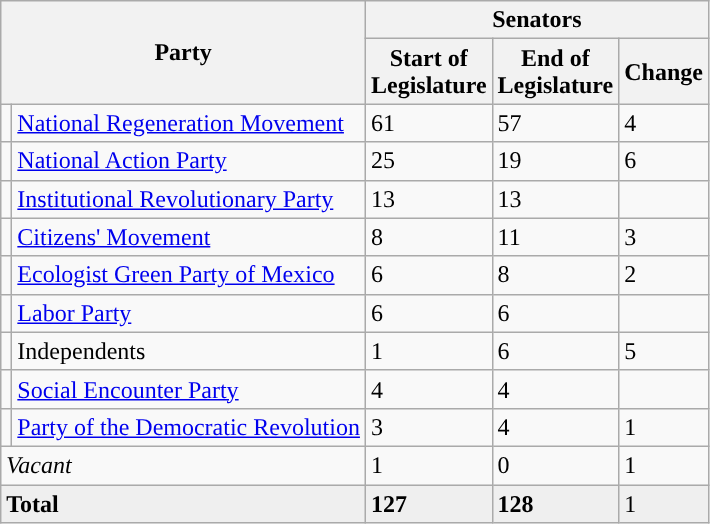<table class="wikitable">
<tr>
<th colspan="2" rowspan="2"><strong>Party</strong></th>
<th colspan="3">Senators</th>
</tr>
<tr style="background:#efefef;">
<th>Start of<br>Legislature</th>
<th>End of<br>Legislature</th>
<th><strong>Change</strong></th>
</tr>
<tr>
<td style="background:"></td>
<td><a href='#'>National Regeneration Movement</a></td>
<td>61</td>
<td>57</td>
<td> 4</td>
</tr>
<tr>
<td style="background:"></td>
<td><a href='#'>National Action Party</a></td>
<td>25</td>
<td>19</td>
<td> 6</td>
</tr>
<tr>
<td style="background:"></td>
<td><a href='#'>Institutional Revolutionary Party</a></td>
<td>13</td>
<td>13</td>
<td></td>
</tr>
<tr>
<td style="background:"></td>
<td><a href='#'>Citizens' Movement</a></td>
<td>8</td>
<td>11</td>
<td> 3</td>
</tr>
<tr>
<td style="background:"></td>
<td><a href='#'>Ecologist Green Party of Mexico</a></td>
<td>6</td>
<td>8</td>
<td> 2</td>
</tr>
<tr>
<td style="background:"></td>
<td><a href='#'>Labor Party</a></td>
<td>6</td>
<td>6</td>
<td></td>
</tr>
<tr>
<td style="background:"></td>
<td>Independents</td>
<td>1</td>
<td>6</td>
<td> 5</td>
</tr>
<tr>
<td style="background:"></td>
<td><a href='#'>Social Encounter Party</a></td>
<td>4</td>
<td>4</td>
<td></td>
</tr>
<tr>
<td style="background:"></td>
<td><a href='#'>Party of the Democratic Revolution</a></td>
<td>3</td>
<td>4</td>
<td> 1</td>
</tr>
<tr>
<td colspan="2"><em>Vacant</em></td>
<td>1</td>
<td>0</td>
<td> 1</td>
</tr>
<tr style="background:#efefef;">
<td colspan="2"><strong>Total</strong></td>
<td><strong>127</strong></td>
<td><strong>128</strong></td>
<td> 1</td>
</tr>
</table>
